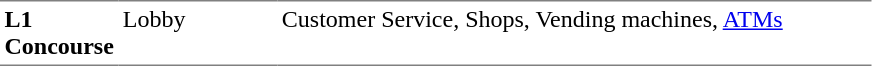<table table border=0 cellspacing=0 cellpadding=3>
<tr>
<td style="border-bottom:solid 1px gray; border-top:solid 1px gray;" valign=top width=50><strong>L1<br>Concourse</strong></td>
<td style="border-bottom:solid 1px gray; border-top:solid 1px gray;" valign=top width=100>Lobby</td>
<td style="border-bottom:solid 1px gray; border-top:solid 1px gray;" valign=top width=390>Customer Service, Shops, Vending machines, <a href='#'>ATMs</a></td>
</tr>
</table>
